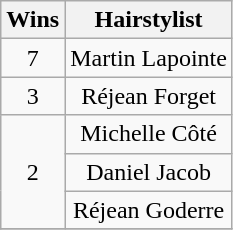<table class="wikitable" style="text-align:center;">
<tr>
<th scope="col" width="17">Wins</th>
<th scope="col" align="center">Hairstylist</th>
</tr>
<tr>
<td rowspan="1" style="text-align:center;">7</td>
<td>Martin Lapointe</td>
</tr>
<tr>
<td rowspan="1" style="text-align:center;">3</td>
<td>Réjean Forget</td>
</tr>
<tr>
<td rowspan="3" style="text-align:center;">2</td>
<td>Michelle Côté</td>
</tr>
<tr>
<td>Daniel Jacob</td>
</tr>
<tr>
<td>Réjean Goderre</td>
</tr>
<tr>
</tr>
</table>
